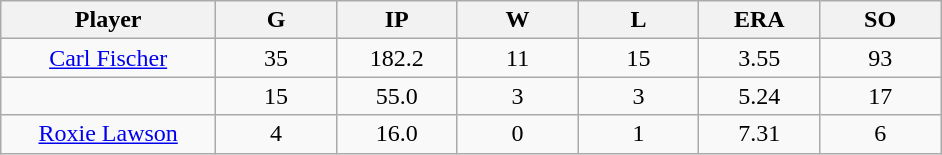<table class="wikitable sortable">
<tr>
<th bgcolor="#DDDDFF" width="16%">Player</th>
<th bgcolor="#DDDDFF" width="9%">G</th>
<th bgcolor="#DDDDFF" width="9%">IP</th>
<th bgcolor="#DDDDFF" width="9%">W</th>
<th bgcolor="#DDDDFF" width="9%">L</th>
<th bgcolor="#DDDDFF" width="9%">ERA</th>
<th bgcolor="#DDDDFF" width="9%">SO</th>
</tr>
<tr align="center">
<td><a href='#'>Carl Fischer</a></td>
<td>35</td>
<td>182.2</td>
<td>11</td>
<td>15</td>
<td>3.55</td>
<td>93</td>
</tr>
<tr align="center">
<td></td>
<td>15</td>
<td>55.0</td>
<td>3</td>
<td>3</td>
<td>5.24</td>
<td>17</td>
</tr>
<tr align="center">
<td><a href='#'>Roxie Lawson</a></td>
<td>4</td>
<td>16.0</td>
<td>0</td>
<td>1</td>
<td>7.31</td>
<td>6</td>
</tr>
</table>
